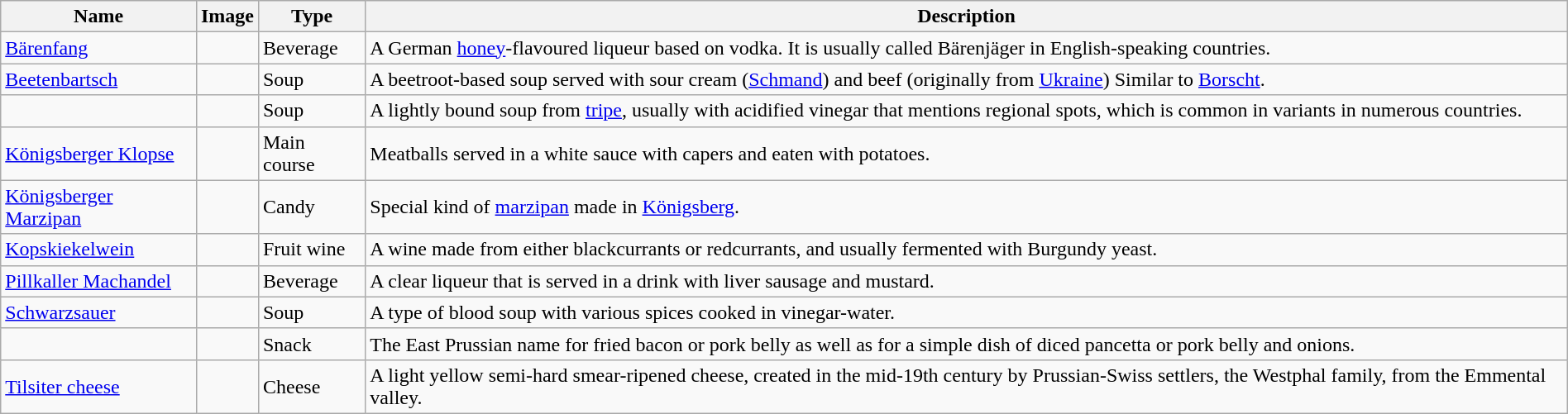<table class="wikitable sortable" style="width:100%;">
<tr>
<th>Name</th>
<th>Image</th>
<th>Type</th>
<th>Description</th>
</tr>
<tr>
<td><a href='#'>Bärenfang</a></td>
<td></td>
<td>Beverage</td>
<td>A German <a href='#'>honey</a>-flavoured liqueur based on vodka. It is usually called Bärenjäger in English-speaking countries.</td>
</tr>
<tr>
<td><a href='#'>Beetenbartsch</a></td>
<td></td>
<td>Soup</td>
<td>A beetroot-based soup served with sour cream (<a href='#'>Schmand</a>) and beef (originally from <a href='#'>Ukraine</a>) Similar to <a href='#'>Borscht</a>.</td>
</tr>
<tr>
<td></td>
<td></td>
<td>Soup</td>
<td>A lightly bound soup from <a href='#'>tripe</a>, usually with acidified vinegar that mentions regional spots, which is common in variants in numerous countries.</td>
</tr>
<tr>
<td><a href='#'>Königsberger Klopse</a></td>
<td></td>
<td>Main course</td>
<td>Meatballs served in a white sauce with capers and eaten with potatoes.</td>
</tr>
<tr>
<td><a href='#'>Königsberger Marzipan</a></td>
<td></td>
<td>Candy</td>
<td>Special kind of <a href='#'>marzipan</a> made in <a href='#'>Königsberg</a>.</td>
</tr>
<tr>
<td><a href='#'>Kopskiekelwein</a></td>
<td></td>
<td>Fruit wine</td>
<td>A wine made from either blackcurrants or redcurrants, and usually fermented with Burgundy yeast.</td>
</tr>
<tr>
<td><a href='#'>Pillkaller Machandel</a></td>
<td></td>
<td>Beverage</td>
<td>A clear liqueur that is served in a drink with liver sausage and mustard.</td>
</tr>
<tr>
<td><a href='#'>Schwarzsauer</a></td>
<td></td>
<td>Soup</td>
<td>A type of blood soup with various spices cooked in vinegar-water.</td>
</tr>
<tr>
<td></td>
<td></td>
<td>Snack</td>
<td>The East Prussian name for fried bacon or pork belly as well as for a simple dish of diced pancetta or pork belly and onions.</td>
</tr>
<tr>
<td><a href='#'>Tilsiter cheese</a></td>
<td></td>
<td>Cheese</td>
<td>A light yellow semi-hard smear-ripened cheese, created in the mid-19th century by Prussian-Swiss settlers, the Westphal family, from the Emmental valley.</td>
</tr>
</table>
